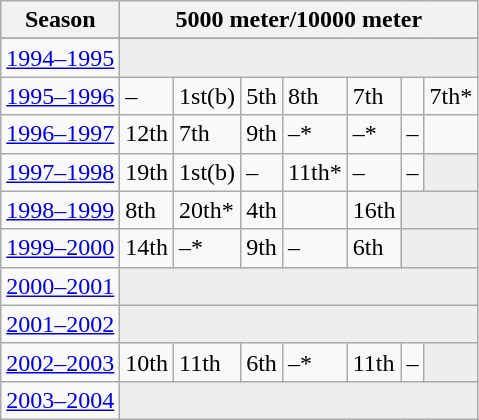<table class="wikitable" style="display: inline-table;">
<tr>
<th>Season</th>
<th colspan="7">5000 meter/10000 meter</th>
</tr>
<tr>
</tr>
<tr>
<td><a href='#'>1994–1995</a></td>
<td colspan="7" bgcolor=#EEEEEE></td>
</tr>
<tr>
<td><a href='#'>1995–1996</a></td>
<td>–</td>
<td>1st(b)</td>
<td>5th</td>
<td>8th</td>
<td>7th</td>
<td></td>
<td>7th*</td>
</tr>
<tr>
<td><a href='#'>1996–1997</a></td>
<td>12th</td>
<td>7th</td>
<td>9th</td>
<td>–*</td>
<td>–*</td>
<td>–</td>
<td></td>
</tr>
<tr>
<td><a href='#'>1997–1998</a></td>
<td>19th</td>
<td>1st(b)</td>
<td>–</td>
<td>11th*</td>
<td>–</td>
<td>–</td>
<td colspan="1" bgcolor=#EEEEEE></td>
</tr>
<tr>
<td><a href='#'>1998–1999</a></td>
<td>8th</td>
<td>20th*</td>
<td>4th</td>
<td></td>
<td>16th</td>
<td colspan="2" bgcolor=#EEEEEE></td>
</tr>
<tr>
<td><a href='#'>1999–2000</a></td>
<td>14th</td>
<td>–*</td>
<td>9th</td>
<td>–</td>
<td>6th</td>
<td colspan="2" bgcolor=#EEEEEE></td>
</tr>
<tr>
<td><a href='#'>2000–2001</a></td>
<td colspan="7" bgcolor=#EEEEEE></td>
</tr>
<tr>
<td><a href='#'>2001–2002</a></td>
<td colspan="7" bgcolor=#EEEEEE></td>
</tr>
<tr>
<td><a href='#'>2002–2003</a></td>
<td>10th</td>
<td>11th</td>
<td>6th</td>
<td>–*</td>
<td>11th</td>
<td>–</td>
<td colspan="1" bgcolor=#EEEEEE></td>
</tr>
<tr>
<td><a href='#'>2003–2004</a></td>
<td colspan="7" bgcolor=#EEEEEE></td>
</tr>
</table>
